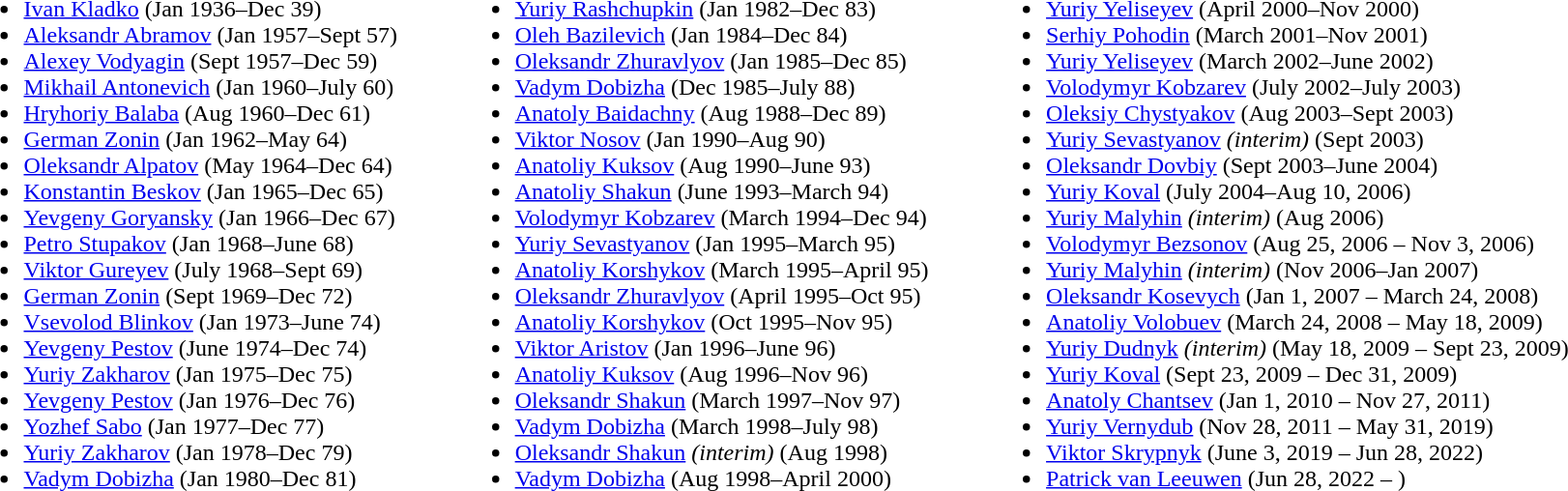<table>
<tr>
<td valign="top"><br><ul><li> <a href='#'>Ivan Kladko</a> (Jan 1936–Dec 39)</li><li> <a href='#'>Aleksandr Abramov</a> (Jan 1957–Sept 57)</li><li> <a href='#'>Alexey Vodyagin</a> (Sept 1957–Dec 59)</li><li> <a href='#'>Mikhail Antonevich</a> (Jan 1960–July 60)</li><li> <a href='#'>Hryhoriy Balaba</a> (Aug 1960–Dec 61)</li><li> <a href='#'>German Zonin</a> (Jan 1962–May 64)</li><li> <a href='#'>Oleksandr Alpatov</a> (May 1964–Dec 64)</li><li> <a href='#'>Konstantin Beskov</a> (Jan 1965–Dec 65)</li><li> <a href='#'>Yevgeny Goryansky</a> (Jan 1966–Dec 67)</li><li> <a href='#'>Petro Stupakov</a> (Jan 1968–June 68)</li><li> <a href='#'>Viktor Gureyev</a> (July 1968–Sept 69)</li><li> <a href='#'>German Zonin</a> (Sept 1969–Dec 72)</li><li> <a href='#'>Vsevolod Blinkov</a> (Jan 1973–June 74)</li><li> <a href='#'>Yevgeny Pestov</a> (June 1974–Dec 74)</li><li> <a href='#'>Yuriy Zakharov</a> (Jan 1975–Dec 75)</li><li> <a href='#'>Yevgeny Pestov</a> (Jan 1976–Dec 76)</li><li> <a href='#'>Yozhef Sabo</a> (Jan 1977–Dec 77)</li><li> <a href='#'>Yuriy Zakharov</a> (Jan 1978–Dec 79)</li><li> <a href='#'>Vadym Dobizha</a> (Jan 1980–Dec 81)</li></ul></td>
<td width="33"> </td>
<td valign="top"><br><ul><li> <a href='#'>Yuriy Rashchupkin</a> (Jan 1982–Dec 83)</li><li> <a href='#'>Oleh Bazilevich</a> (Jan 1984–Dec 84)</li><li> <a href='#'>Oleksandr Zhuravlyov</a> (Jan 1985–Dec 85)</li><li> <a href='#'>Vadym Dobizha</a> (Dec 1985–July 88)</li><li> <a href='#'>Anatoly Baidachny</a> (Aug 1988–Dec 89)</li><li> <a href='#'>Viktor Nosov</a> (Jan 1990–Aug 90)</li><li> <a href='#'>Anatoliy Kuksov</a> (Aug 1990–June 93)</li><li> <a href='#'>Anatoliy Shakun</a> (June 1993–March 94)</li><li> <a href='#'>Volodymyr Kobzarev</a> (March 1994–Dec 94)</li><li> <a href='#'>Yuriy Sevastyanov</a> (Jan 1995–March 95)</li><li> <a href='#'>Anatoliy Korshykov</a> (March 1995–April 95)</li><li> <a href='#'>Oleksandr Zhuravlyov</a> (April 1995–Oct 95)</li><li> <a href='#'>Anatoliy Korshykov</a> (Oct 1995–Nov 95)</li><li> <a href='#'>Viktor Aristov</a> (Jan 1996–June 96)</li><li> <a href='#'>Anatoliy Kuksov</a> (Aug 1996–Nov 96)</li><li> <a href='#'>Oleksandr Shakun</a> (March 1997–Nov 97)</li><li> <a href='#'>Vadym Dobizha</a> (March 1998–July 98)</li><li> <a href='#'>Oleksandr Shakun</a> <em>(interim)</em> (Aug 1998)</li><li> <a href='#'>Vadym Dobizha</a> (Aug 1998–April 2000)</li></ul></td>
<td width="33"> </td>
<td valign="top"><br><ul><li> <a href='#'>Yuriy Yeliseyev</a> (April 2000–Nov 2000)</li><li> <a href='#'>Serhiy Pohodin</a> (March 2001–Nov 2001)</li><li> <a href='#'>Yuriy Yeliseyev</a> (March 2002–June 2002)</li><li> <a href='#'>Volodymyr Kobzarev</a> (July 2002–July 2003)</li><li> <a href='#'>Oleksiy Chystyakov</a> (Aug 2003–Sept 2003)</li><li> <a href='#'>Yuriy Sevastyanov</a> <em>(interim)</em> (Sept 2003)</li><li> <a href='#'>Oleksandr Dovbiy</a> (Sept 2003–June 2004)</li><li> <a href='#'>Yuriy Koval</a> (July 2004–Aug 10, 2006)</li><li> <a href='#'>Yuriy Malyhin</a> <em>(interim)</em> (Aug 2006)</li><li> <a href='#'>Volodymyr Bezsonov</a> (Aug 25, 2006 – Nov 3, 2006)</li><li> <a href='#'>Yuriy Malyhin</a> <em>(interim)</em> (Nov 2006–Jan 2007)</li><li> <a href='#'>Oleksandr Kosevych</a> (Jan 1, 2007 – March 24, 2008)</li><li> <a href='#'>Anatoliy Volobuev</a> (March 24, 2008 – May 18, 2009)</li><li> <a href='#'>Yuriy Dudnyk</a> <em>(interim)</em> (May 18, 2009 – Sept 23, 2009)</li><li> <a href='#'>Yuriy Koval</a> (Sept 23, 2009 – Dec 31, 2009)</li><li> <a href='#'>Anatoly Chantsev</a> (Jan 1, 2010 – Nov 27, 2011)</li><li> <a href='#'>Yuriy Vernydub</a> (Nov 28, 2011 – May 31, 2019)</li><li> <a href='#'>Viktor Skrypnyk</a> (June 3, 2019 – Jun 28, 2022)</li><li> <a href='#'>Patrick van Leeuwen</a> (Jun 28, 2022 – )</li></ul></td>
</tr>
</table>
